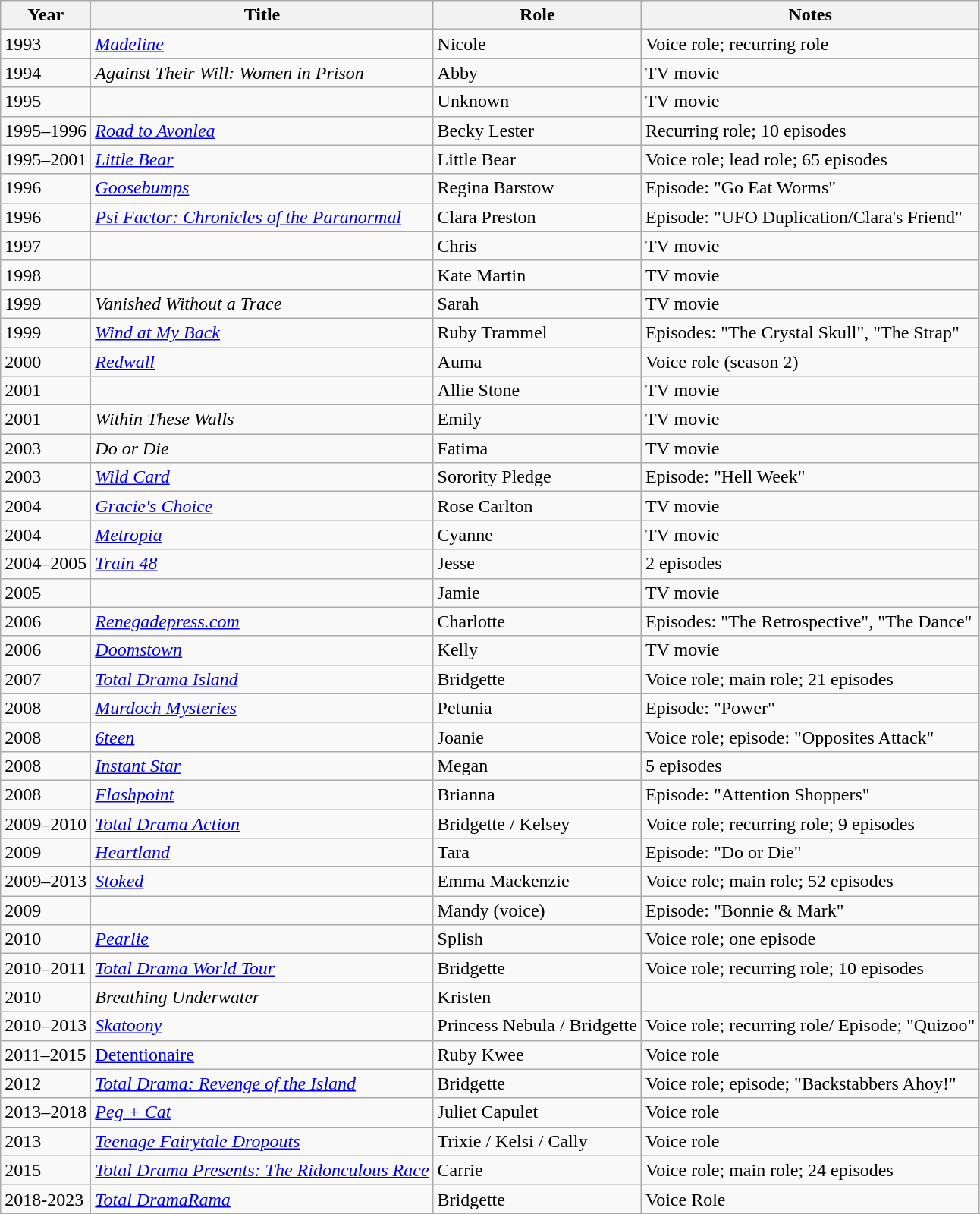<table class="wikitable sortable">
<tr>
<th>Year</th>
<th>Title</th>
<th>Role</th>
<th class="unsortable">Notes</th>
</tr>
<tr>
<td>1993</td>
<td><em><a href='#'>Madeline</a></em></td>
<td>Nicole</td>
<td>Voice role; recurring role</td>
</tr>
<tr>
<td>1994</td>
<td><em>Against Their Will: Women in Prison</em></td>
<td>Abby</td>
<td>TV movie</td>
</tr>
<tr>
<td>1995</td>
<td><em></em></td>
<td>Unknown</td>
<td>TV movie</td>
</tr>
<tr>
<td>1995–1996</td>
<td><em><a href='#'>Road to Avonlea</a></em></td>
<td>Becky Lester</td>
<td>Recurring role; 10 episodes</td>
</tr>
<tr>
<td>1995–2001</td>
<td><em><a href='#'>Little Bear</a></em></td>
<td>Little Bear</td>
<td>Voice role; lead role; 65 episodes</td>
</tr>
<tr>
<td>1996</td>
<td><em><a href='#'>Goosebumps</a></em></td>
<td>Regina Barstow</td>
<td>Episode: "Go Eat Worms"</td>
</tr>
<tr>
<td>1996</td>
<td><em><a href='#'>Psi Factor: Chronicles of the Paranormal</a></em></td>
<td>Clara Preston</td>
<td>Episode: "UFO Duplication/Clara's Friend"</td>
</tr>
<tr>
<td>1997</td>
<td><em></em></td>
<td>Chris</td>
<td>TV movie</td>
</tr>
<tr>
<td>1998</td>
<td><em></em></td>
<td>Kate Martin</td>
<td>TV movie</td>
</tr>
<tr>
<td>1999</td>
<td><em>Vanished Without a Trace</em></td>
<td>Sarah</td>
<td>TV movie</td>
</tr>
<tr>
<td>1999</td>
<td><em><a href='#'>Wind at My Back</a></em></td>
<td>Ruby Trammel</td>
<td>Episodes: "The Crystal Skull", "The Strap"</td>
</tr>
<tr>
<td>2000</td>
<td><em><a href='#'>Redwall</a></em></td>
<td>Auma</td>
<td>Voice role (season 2)</td>
</tr>
<tr>
<td>2001</td>
<td><em></em></td>
<td>Allie Stone</td>
<td>TV movie</td>
</tr>
<tr>
<td>2001</td>
<td><em>Within These Walls</em></td>
<td>Emily</td>
<td>TV movie</td>
</tr>
<tr>
<td>2003</td>
<td><em>Do or Die</em></td>
<td>Fatima</td>
<td>TV movie</td>
</tr>
<tr>
<td>2003</td>
<td><em><a href='#'>Wild Card</a></em></td>
<td>Sorority Pledge</td>
<td>Episode: "Hell Week"</td>
</tr>
<tr>
<td>2004</td>
<td><em><a href='#'>Gracie's Choice</a></em></td>
<td>Rose Carlton</td>
<td>TV movie</td>
</tr>
<tr>
<td>2004</td>
<td><em><a href='#'>Metropia</a></em></td>
<td>Cyanne</td>
<td>TV movie</td>
</tr>
<tr>
<td>2004–2005</td>
<td><em><a href='#'>Train 48</a></em></td>
<td>Jesse</td>
<td>2 episodes</td>
</tr>
<tr>
<td>2005</td>
<td><em></em></td>
<td>Jamie</td>
<td>TV movie</td>
</tr>
<tr>
<td>2006</td>
<td><em><a href='#'>Renegadepress.com</a></em></td>
<td>Charlotte</td>
<td>Episodes: "The Retrospective", "The Dance"</td>
</tr>
<tr>
<td>2006</td>
<td><em><a href='#'>Doomstown</a></em></td>
<td>Kelly</td>
<td>TV movie</td>
</tr>
<tr>
<td>2007</td>
<td><em><a href='#'>Total Drama Island</a></em></td>
<td>Bridgette</td>
<td>Voice role; main role; 21 episodes</td>
</tr>
<tr>
<td>2008</td>
<td><em><a href='#'>Murdoch Mysteries</a></em></td>
<td>Petunia</td>
<td>Episode: "Power"</td>
</tr>
<tr>
<td>2008</td>
<td><em><a href='#'>6teen</a></em></td>
<td>Joanie</td>
<td>Voice role; episode: "Opposites Attack"</td>
</tr>
<tr>
<td>2008</td>
<td><em><a href='#'>Instant Star</a></em></td>
<td>Megan</td>
<td>5 episodes</td>
</tr>
<tr>
<td>2008</td>
<td><em><a href='#'>Flashpoint</a></em></td>
<td>Brianna</td>
<td>Episode: "Attention Shoppers"</td>
</tr>
<tr>
<td>2009–2010</td>
<td><em><a href='#'>Total Drama Action</a></em></td>
<td>Bridgette / Kelsey</td>
<td>Voice role; recurring role; 9 episodes</td>
</tr>
<tr>
<td>2009</td>
<td><em><a href='#'>Heartland</a></em></td>
<td>Tara</td>
<td>Episode: "Do or Die"</td>
</tr>
<tr>
<td>2009–2013</td>
<td><em><a href='#'>Stoked</a></em></td>
<td>Emma Mackenzie</td>
<td>Voice role; main role; 52 episodes</td>
</tr>
<tr>
<td>2009</td>
<td><em></em></td>
<td>Mandy (voice)</td>
<td>Episode: "Bonnie & Mark"</td>
</tr>
<tr>
<td>2010</td>
<td><em><a href='#'>Pearlie</a></em></td>
<td>Splish</td>
<td>Voice role; one episode</td>
</tr>
<tr>
<td>2010–2011</td>
<td><em><a href='#'>Total Drama World Tour</a></em></td>
<td>Bridgette</td>
<td>Voice role; recurring role; 10 episodes</td>
</tr>
<tr>
<td>2010</td>
<td><em>Breathing Underwater</em></td>
<td>Kristen</td>
<td></td>
</tr>
<tr>
<td>2010–2013</td>
<td><em><a href='#'>Skatoony</a></em></td>
<td>Princess Nebula / Bridgette</td>
<td>Voice role; recurring role/ Episode; "Quizoo"</td>
</tr>
<tr>
<td>2011–2015</td>
<td><a href='#'>Detentionaire</a></td>
<td>Ruby Kwee</td>
<td>Voice role</td>
</tr>
<tr>
<td>2012</td>
<td><em><a href='#'>Total Drama: Revenge of the Island</a></em></td>
<td>Bridgette</td>
<td>Voice role; episode; "Backstabbers Ahoy!"</td>
</tr>
<tr>
<td>2013–2018</td>
<td><em><a href='#'>Peg + Cat</a></em></td>
<td>Juliet Capulet</td>
<td>Voice role</td>
</tr>
<tr>
<td>2013</td>
<td><em><a href='#'>Teenage Fairytale Dropouts</a></em></td>
<td>Trixie / Kelsi / Cally</td>
<td>Voice role</td>
</tr>
<tr>
<td>2015</td>
<td><em><a href='#'>Total Drama Presents: The Ridonculous Race</a></em></td>
<td>Carrie</td>
<td>Voice role; main role; 24 episodes</td>
</tr>
<tr>
<td>2018-2023</td>
<td><em><a href='#'>Total DramaRama</a></em></td>
<td>Bridgette</td>
<td>Voice Role</td>
</tr>
<tr>
</tr>
</table>
